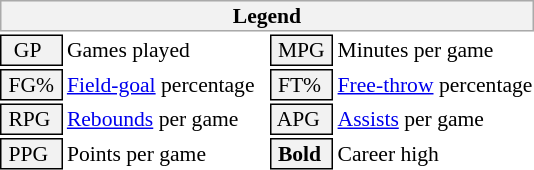<table class="toccolours" style="font-size: 90%; white-space: nowrap;">
<tr>
<th colspan="6" style="background:#f2f2f2; border:1px solid #aaa;">Legend</th>
</tr>
<tr>
<td style="background:#f2f2f2; border:1px solid black;">  GP</td>
<td>Games played</td>
<td style="background:#f2f2f2; border:1px solid black;"> MPG </td>
<td>Minutes per game</td>
</tr>
<tr>
<td style="background:#f2f2f2; border:1px solid black;"> FG% </td>
<td style="padding-right: 8px"><a href='#'>Field-goal</a> percentage</td>
<td style="background:#f2f2f2; border:1px solid black;"> FT% </td>
<td><a href='#'>Free-throw</a> percentage</td>
</tr>
<tr>
<td style="background:#f2f2f2; border:1px solid black;"> RPG </td>
<td><a href='#'>Rebounds</a> per game</td>
<td style="background:#f2f2f2; border:1px solid black;"> APG </td>
<td><a href='#'>Assists</a> per game</td>
</tr>
<tr>
<td style="background:#f2f2f2; border:1px solid black;"> PPG </td>
<td>Points per game</td>
<td style="background-color: #F2F2F2; border: 1px solid black"> <strong>Bold</strong> </td>
<td>Career high</td>
</tr>
</table>
